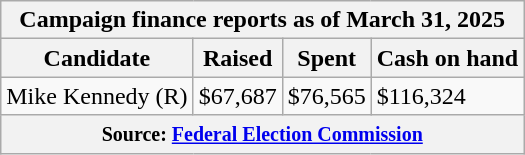<table class="wikitable sortable">
<tr>
<th colspan=4>Campaign finance reports as of March 31, 2025</th>
</tr>
<tr style="text-align:center;">
<th>Candidate</th>
<th>Raised</th>
<th>Spent</th>
<th>Cash on hand</th>
</tr>
<tr>
<td>Mike Kennedy (R)</td>
<td>$67,687</td>
<td>$76,565</td>
<td>$116,324</td>
</tr>
<tr>
<th colspan="4"><small>Source: <a href='#'>Federal Election Commission</a></small></th>
</tr>
</table>
